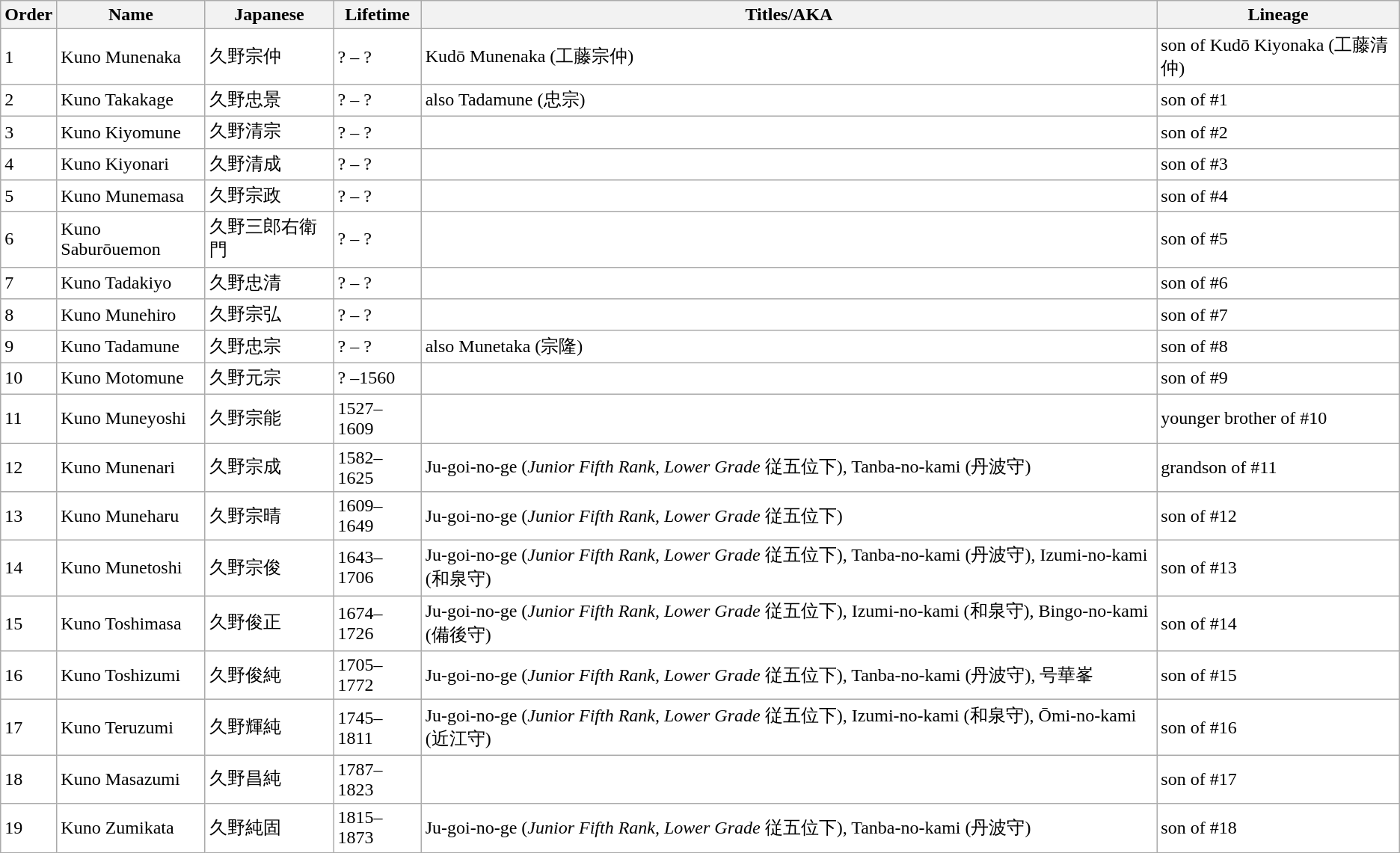<table class="wikitable" style="background-color:white">
<tr>
<th>Order</th>
<th>Name</th>
<th>Japanese</th>
<th>Lifetime</th>
<th>Titles/AKA</th>
<th>Lineage</th>
</tr>
<tr>
<td>1</td>
<td>Kuno Munenaka</td>
<td>久野宗仲</td>
<td>? – ?</td>
<td>Kudō Munenaka (工藤宗仲)</td>
<td>son of Kudō Kiyonaka (工藤清仲)</td>
</tr>
<tr>
<td>2</td>
<td>Kuno Takakage</td>
<td>久野忠景</td>
<td>? – ?</td>
<td>also Tadamune (忠宗)</td>
<td>son of #1</td>
</tr>
<tr>
<td>3</td>
<td>Kuno Kiyomune</td>
<td>久野清宗</td>
<td>? – ?</td>
<td></td>
<td>son of #2</td>
</tr>
<tr>
<td>4</td>
<td>Kuno Kiyonari</td>
<td>久野清成</td>
<td>? – ?</td>
<td></td>
<td>son of #3</td>
</tr>
<tr>
<td>5</td>
<td>Kuno Munemasa</td>
<td>久野宗政</td>
<td>? – ?</td>
<td></td>
<td>son of #4</td>
</tr>
<tr>
<td>6</td>
<td>Kuno Saburōuemon</td>
<td>久野三郎右衛門</td>
<td>? – ?</td>
<td></td>
<td>son of #5</td>
</tr>
<tr>
<td>7</td>
<td>Kuno Tadakiyo</td>
<td>久野忠清</td>
<td>? – ?</td>
<td></td>
<td>son of #6</td>
</tr>
<tr>
<td>8</td>
<td>Kuno Munehiro</td>
<td>久野宗弘</td>
<td>? – ?</td>
<td></td>
<td>son of #7</td>
</tr>
<tr>
<td>9</td>
<td>Kuno Tadamune</td>
<td>久野忠宗</td>
<td>? – ?</td>
<td>also Munetaka (宗隆)</td>
<td>son of #8</td>
</tr>
<tr>
<td>10</td>
<td>Kuno Motomune</td>
<td>久野元宗</td>
<td>? –1560</td>
<td></td>
<td>son of #9</td>
</tr>
<tr>
<td>11</td>
<td>Kuno Muneyoshi</td>
<td>久野宗能</td>
<td>1527–1609</td>
<td></td>
<td>younger brother of #10</td>
</tr>
<tr>
<td>12</td>
<td>Kuno Munenari</td>
<td>久野宗成</td>
<td>1582–1625</td>
<td>Ju-goi-no-ge (<em>Junior Fifth Rank, Lower Grade</em> 従五位下), Tanba-no-kami (丹波守)</td>
<td>grandson of #11</td>
</tr>
<tr>
<td>13</td>
<td>Kuno Muneharu</td>
<td>久野宗晴</td>
<td>1609–1649</td>
<td>Ju-goi-no-ge (<em>Junior Fifth Rank, Lower Grade</em> 従五位下)</td>
<td>son of #12</td>
</tr>
<tr>
<td>14</td>
<td>Kuno Munetoshi</td>
<td>久野宗俊</td>
<td>1643–1706</td>
<td>Ju-goi-no-ge (<em>Junior Fifth Rank, Lower Grade</em> 従五位下), Tanba-no-kami (丹波守), Izumi-no-kami (和泉守)</td>
<td>son of #13</td>
</tr>
<tr>
<td>15</td>
<td>Kuno Toshimasa</td>
<td>久野俊正</td>
<td>1674–1726</td>
<td>Ju-goi-no-ge (<em>Junior Fifth Rank, Lower Grade</em> 従五位下), Izumi-no-kami (和泉守), Bingo-no-kami (備後守)</td>
<td>son of #14</td>
</tr>
<tr>
<td>16</td>
<td>Kuno Toshizumi</td>
<td>久野俊純</td>
<td>1705–1772</td>
<td>Ju-goi-no-ge (<em>Junior Fifth Rank, Lower Grade</em> 従五位下), Tanba-no-kami (丹波守), 号華峯</td>
<td>son of #15</td>
</tr>
<tr>
<td>17</td>
<td>Kuno Teruzumi</td>
<td>久野輝純</td>
<td>1745–1811</td>
<td>Ju-goi-no-ge (<em>Junior Fifth Rank, Lower Grade</em> 従五位下), Izumi-no-kami (和泉守), Ōmi-no-kami (近江守)</td>
<td>son of #16</td>
</tr>
<tr>
<td>18</td>
<td>Kuno Masazumi</td>
<td>久野昌純</td>
<td>1787–1823</td>
<td></td>
<td>son of #17</td>
</tr>
<tr>
<td>19</td>
<td>Kuno Zumikata</td>
<td>久野純固</td>
<td>1815–1873</td>
<td>Ju-goi-no-ge (<em>Junior Fifth Rank, Lower Grade</em> 従五位下), Tanba-no-kami (丹波守)</td>
<td>son of #18</td>
</tr>
</table>
